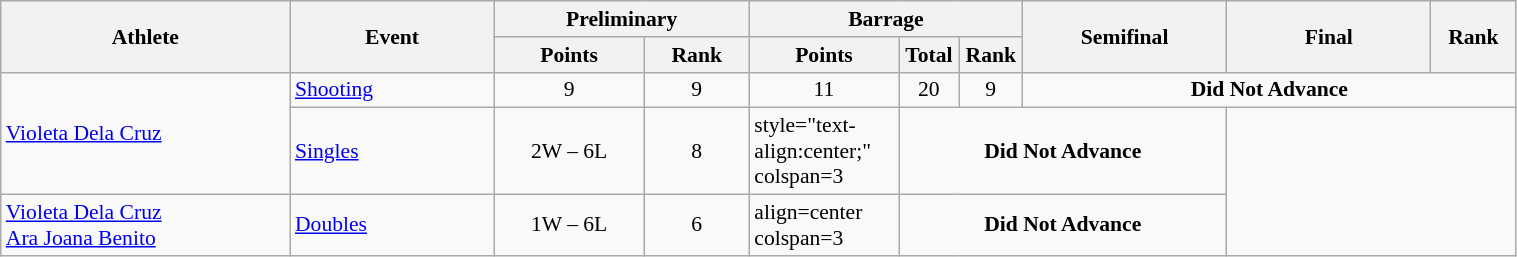<table class="wikitable" width="80%" style="text-align:left; font-size:90%">
<tr>
<th width="17%" rowspan=2>Athlete</th>
<th width="12%" rowspan=2>Event</th>
<th width="15%" colspan=2>Preliminary</th>
<th width="12%" colspan=3>Barrage</th>
<th width="12%" rowspan=2>Semifinal</th>
<th width="12%" rowspan=2>Final</th>
<th width="5%" rowspan=2>Rank</th>
</tr>
<tr>
<th>Points</th>
<th>Rank</th>
<th>Points</th>
<th>Total</th>
<th>Rank</th>
</tr>
<tr>
<td rowspan=2><a href='#'>Violeta Dela Cruz</a></td>
<td><a href='#'>Shooting</a></td>
<td align=center>9</td>
<td align=center>9</td>
<td align=center>11</td>
<td align=center>20</td>
<td align=center>9</td>
<td align=center colspan=3><strong>Did Not Advance</strong></td>
</tr>
<tr>
<td><a href='#'>Singles</a></td>
<td align=center>2W – 6L</td>
<td align=center>8</td>
<td>style="text-align:center;"  colspan=3 </td>
<td align=center colspan=3><strong>Did Not Advance</strong></td>
</tr>
<tr>
<td><a href='#'>Violeta Dela Cruz</a> <br> <a href='#'>Ara Joana Benito</a></td>
<td><a href='#'>Doubles</a></td>
<td align=center>1W – 6L</td>
<td align=center>6</td>
<td>align=center colspan=3 </td>
<td align=center colspan=3><strong>Did Not Advance</strong></td>
</tr>
</table>
